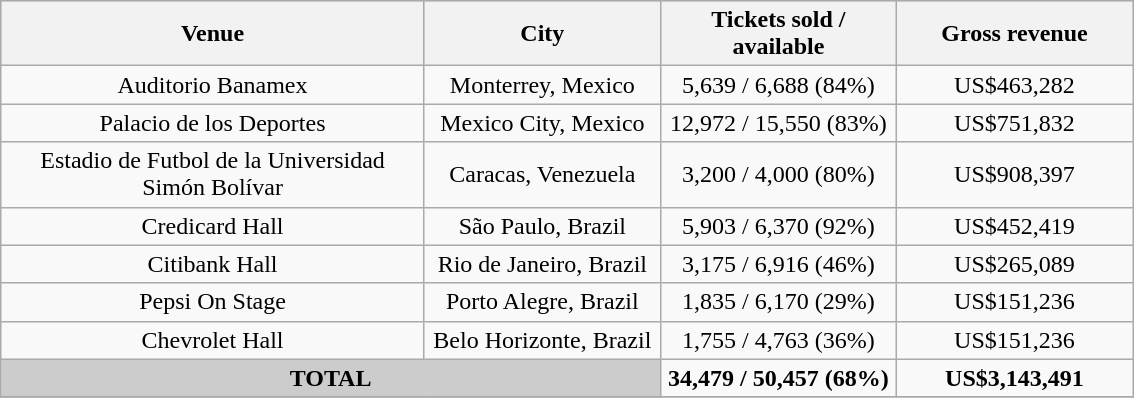<table class="wikitable">
<tr bgcolor="#CCCCCC">
<th width="275" rowspan="1">Venue</th>
<th width="150" rowspan="1">City</th>
<th width="150" rowspan="1">Tickets sold / available</th>
<th width="150" rowspan="1">Gross revenue</th>
</tr>
<tr>
<td align="center">Auditorio Banamex</td>
<td align="center">Monterrey, Mexico</td>
<td align="center">5,639 / 6,688 (84%)</td>
<td align="center">US$463,282</td>
</tr>
<tr>
<td align="center">Palacio de los Deportes</td>
<td align="center">Mexico City, Mexico</td>
<td align="center">12,972 / 15,550 (83%)</td>
<td align="center">US$751,832</td>
</tr>
<tr>
<td align="center">Estadio de Futbol de la Universidad Simón Bolívar</td>
<td align="center">Caracas, Venezuela</td>
<td align="center">3,200 / 4,000 (80%)</td>
<td align="center">US$908,397</td>
</tr>
<tr>
<td align="center">Credicard Hall</td>
<td align="center">São Paulo, Brazil</td>
<td align="center">5,903 / 6,370 (92%)</td>
<td align="center">US$452,419</td>
</tr>
<tr>
<td align="center">Citibank Hall</td>
<td align="center">Rio de Janeiro, Brazil</td>
<td align="center">3,175 / 6,916 (46%)</td>
<td align="center">US$265,089</td>
</tr>
<tr>
<td align="center">Pepsi On Stage</td>
<td align="center">Porto Alegre, Brazil</td>
<td align="center">1,835 / 6,170 (29%)</td>
<td align="center">US$151,236</td>
</tr>
<tr>
<td align="center">Chevrolet Hall</td>
<td align="center">Belo Horizonte, Brazil</td>
<td align="center">1,755 / 4,763 (36%)</td>
<td align="center">US$151,236</td>
</tr>
<tr>
<td colspan="2" align="center" bgcolor="#CCCCCC"><strong>TOTAL</strong></td>
<td align="center"><strong> 34,479 / 50,457 (68%)</strong></td>
<td align="center"><strong> US$3,143,491 </strong></td>
</tr>
<tr>
</tr>
</table>
